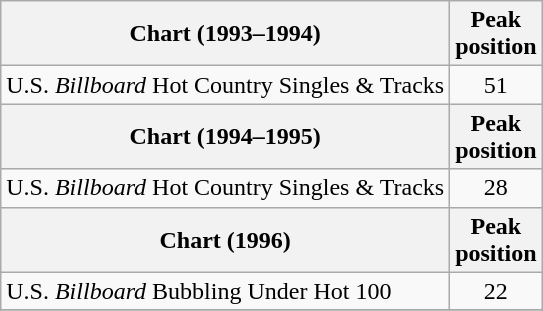<table class="wikitable sortable">
<tr>
<th align="left">Chart (1993–1994)</th>
<th align="center">Peak<br>position</th>
</tr>
<tr>
<td align="left">U.S. <em>Billboard</em> Hot Country Singles & Tracks</td>
<td align="center">51</td>
</tr>
<tr>
<th align="left">Chart (1994–1995)</th>
<th align="center">Peak<br>position</th>
</tr>
<tr>
<td align="left">U.S. <em>Billboard</em> Hot Country Singles & Tracks</td>
<td align="center">28</td>
</tr>
<tr>
<th align="left">Chart (1996)</th>
<th align="center">Peak<br>position</th>
</tr>
<tr>
<td align="left">U.S. <em>Billboard</em> Bubbling Under Hot 100</td>
<td align="center">22</td>
</tr>
<tr>
</tr>
</table>
